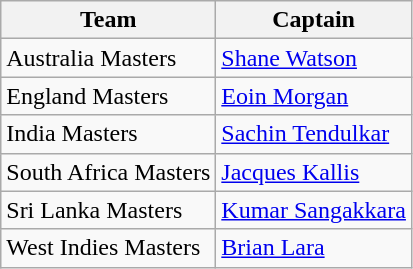<table class="wikitable">
<tr>
<th>Team</th>
<th>Captain</th>
</tr>
<tr>
<td>Australia Masters</td>
<td><a href='#'>Shane Watson</a></td>
</tr>
<tr>
<td>England Masters</td>
<td><a href='#'>Eoin Morgan</a></td>
</tr>
<tr>
<td>India Masters</td>
<td><a href='#'>Sachin Tendulkar</a></td>
</tr>
<tr>
<td>South Africa Masters</td>
<td><a href='#'>Jacques Kallis</a></td>
</tr>
<tr>
<td>Sri Lanka Masters</td>
<td><a href='#'>Kumar Sangakkara</a></td>
</tr>
<tr>
<td>West Indies Masters</td>
<td><a href='#'>Brian Lara</a></td>
</tr>
</table>
